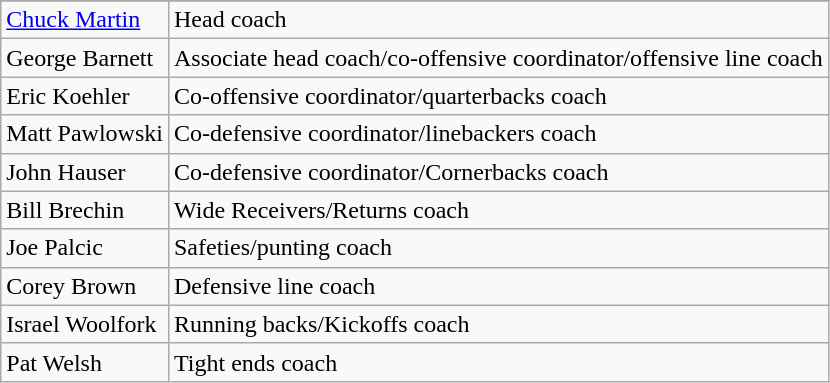<table class="wikitable">
<tr>
</tr>
<tr>
<td><a href='#'>Chuck Martin</a></td>
<td>Head coach</td>
</tr>
<tr>
<td>George Barnett</td>
<td>Associate head coach/co-offensive coordinator/offensive line coach</td>
</tr>
<tr>
<td>Eric Koehler</td>
<td>Co-offensive coordinator/quarterbacks coach</td>
</tr>
<tr>
<td>Matt Pawlowski</td>
<td>Co-defensive coordinator/linebackers coach</td>
</tr>
<tr>
<td>John Hauser</td>
<td>Co-defensive coordinator/Cornerbacks coach</td>
</tr>
<tr>
<td>Bill Brechin</td>
<td>Wide Receivers/Returns coach</td>
</tr>
<tr>
<td>Joe Palcic</td>
<td>Safeties/punting coach</td>
</tr>
<tr>
<td>Corey Brown</td>
<td>Defensive line coach</td>
</tr>
<tr>
<td>Israel Woolfork</td>
<td>Running backs/Kickoffs coach</td>
</tr>
<tr>
<td>Pat Welsh</td>
<td>Tight ends coach</td>
</tr>
</table>
